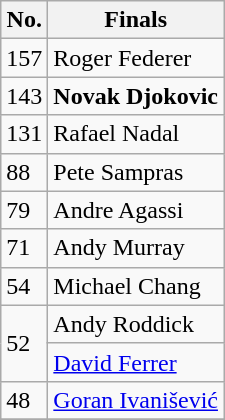<table class="wikitable" style="display: inline-table;">
<tr>
<th>No.</th>
<th>Finals</th>
</tr>
<tr>
<td>157</td>
<td> Roger Federer</td>
</tr>
<tr>
<td>143</td>
<td> <strong>Novak Djokovic</strong></td>
</tr>
<tr>
<td>131</td>
<td> Rafael Nadal</td>
</tr>
<tr>
<td>88</td>
<td> Pete Sampras</td>
</tr>
<tr>
<td>79 </td>
<td> Andre Agassi</td>
</tr>
<tr>
<td>71</td>
<td> Andy Murray</td>
</tr>
<tr>
<td>54 </td>
<td> Michael Chang</td>
</tr>
<tr>
<td rowspan="2">52</td>
<td> Andy Roddick</td>
</tr>
<tr>
<td> <a href='#'>David Ferrer</a></td>
</tr>
<tr>
<td>48</td>
<td> <a href='#'>Goran Ivanišević</a></td>
</tr>
<tr>
</tr>
</table>
